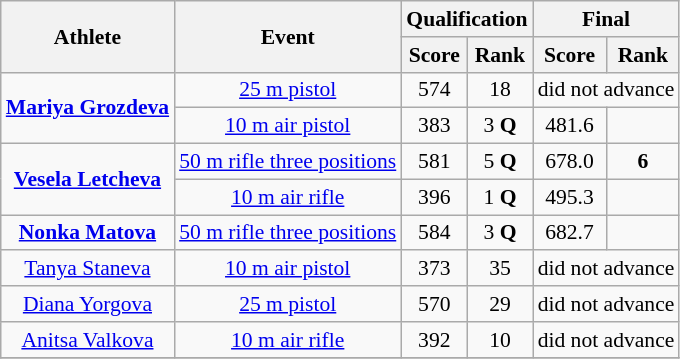<table class="wikitable" style="font-size:90%; text-align:center;">
<tr>
<th rowspan="2">Athlete</th>
<th rowspan="2">Event</th>
<th colspan="2">Qualification</th>
<th colspan="2">Final</th>
</tr>
<tr>
<th>Score</th>
<th>Rank</th>
<th>Score</th>
<th>Rank</th>
</tr>
<tr>
<td rowspan=2><strong><a href='#'>Mariya Grozdeva</a></strong></td>
<td><a href='#'>25 m pistol</a></td>
<td align="center">574</td>
<td align="center">18</td>
<td colspan="2"  align="center">did not advance</td>
</tr>
<tr>
<td><a href='#'>10 m air pistol</a></td>
<td align="center">383</td>
<td align="center">3 <strong>Q</strong></td>
<td align="center">481.6</td>
<td align="center"></td>
</tr>
<tr>
<td rowspan=2><strong><a href='#'>Vesela Letcheva</a></strong></td>
<td><a href='#'>50 m rifle three positions</a></td>
<td align="center">581</td>
<td align="center">5 <strong>Q</strong></td>
<td align="center">678.0</td>
<td align="center"><strong>6</strong></td>
</tr>
<tr>
<td><a href='#'>10 m air rifle</a></td>
<td align="center">396</td>
<td align="center">1 <strong>Q</strong></td>
<td align="center">495.3</td>
<td align="center"></td>
</tr>
<tr>
<td><strong><a href='#'>Nonka Matova</a></strong></td>
<td><a href='#'>50 m rifle three positions</a></td>
<td align="center">584</td>
<td align="center">3 <strong>Q</strong></td>
<td align="center">682.7</td>
<td align="center"></td>
</tr>
<tr>
<td><a href='#'>Tanya Staneva</a></td>
<td><a href='#'>10 m air pistol</a></td>
<td align="center">373</td>
<td align="center">35</td>
<td colspan="2"  align="center">did not advance</td>
</tr>
<tr>
<td><a href='#'>Diana Yorgova</a></td>
<td><a href='#'>25 m pistol</a></td>
<td align="center">570</td>
<td align="center">29</td>
<td colspan="2"  align="center">did not advance</td>
</tr>
<tr>
<td><a href='#'>Anitsa Valkova</a></td>
<td><a href='#'>10 m air rifle</a></td>
<td align="center">392</td>
<td align="center">10</td>
<td colspan="2"  align="center">did not advance</td>
</tr>
<tr>
</tr>
</table>
